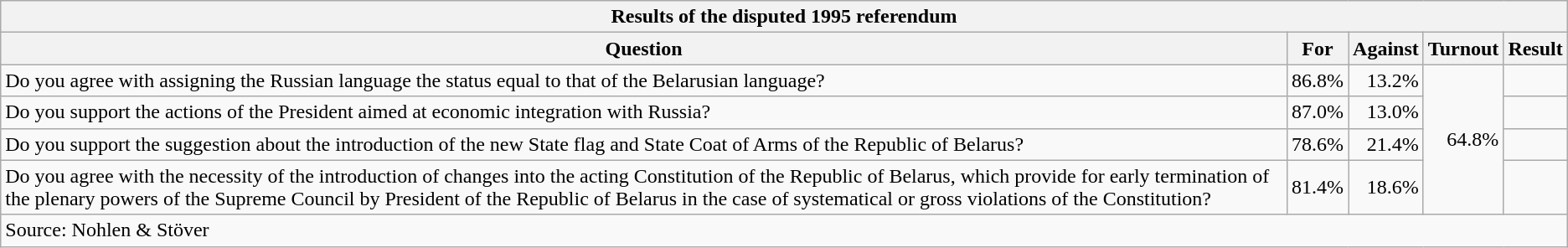<table role="presentation" class="wikitable mw-collapsible mw-collapsed" style="text-align:right">
<tr>
<th colspan=5>Results of the disputed 1995 referendum</th>
</tr>
<tr>
<th>Question</th>
<th>For</th>
<th>Against</th>
<th>Turnout</th>
<th>Result</th>
</tr>
<tr>
<td align=left>Do you agree with assigning the Russian language the status equal to that of the Belarusian language?</td>
<td>86.8%</td>
<td>13.2%</td>
<td rowspan=4>64.8%</td>
<td></td>
</tr>
<tr>
<td align=left>Do you support the actions of the President aimed at economic integration with Russia?</td>
<td>87.0%</td>
<td>13.0%</td>
<td></td>
</tr>
<tr>
<td align=left>Do you support the suggestion about the introduction of the new State flag and State Coat of Arms of the Republic of Belarus?</td>
<td>78.6%</td>
<td>21.4%</td>
<td></td>
</tr>
<tr>
<td align=left>Do you agree with the necessity of the introduction of changes into the acting Constitution of the Republic of Belarus, which provide for early termination of the plenary powers of the Supreme Council by President of the Republic of Belarus in the case of systematical or gross violations of the Constitution?</td>
<td>81.4%</td>
<td>18.6%</td>
<td></td>
</tr>
<tr>
<td colspan=14 align=left>Source: Nohlen & Stöver</td>
</tr>
</table>
